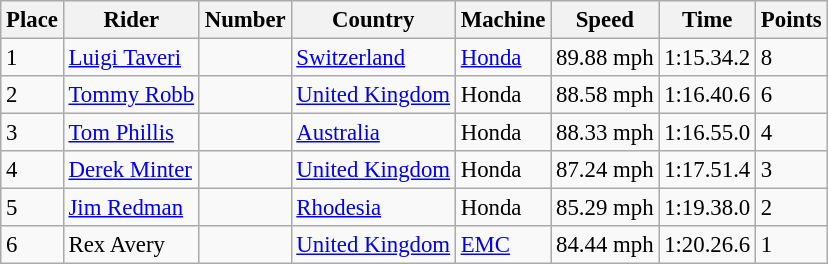<table class="wikitable" style="font-size: 95%;">
<tr>
<th>Place</th>
<th>Rider</th>
<th>Number</th>
<th>Country</th>
<th>Machine</th>
<th>Speed</th>
<th>Time</th>
<th>Points</th>
</tr>
<tr>
<td>1</td>
<td> <a href='#'>Luigi Taveri</a></td>
<td></td>
<td><a href='#'>Switzerland</a></td>
<td><a href='#'>Honda</a></td>
<td>89.88 mph</td>
<td>1:15.34.2</td>
<td>8</td>
</tr>
<tr>
<td>2</td>
<td> <a href='#'>Tommy Robb</a></td>
<td></td>
<td><a href='#'>United Kingdom</a></td>
<td>Honda</td>
<td>88.58 mph</td>
<td>1:16.40.6</td>
<td>6</td>
</tr>
<tr>
<td>3</td>
<td> <a href='#'>Tom Phillis</a></td>
<td></td>
<td><a href='#'>Australia</a></td>
<td>Honda</td>
<td>88.33 mph</td>
<td>1:16.55.0</td>
<td>4</td>
</tr>
<tr>
<td>4</td>
<td> <a href='#'>Derek Minter</a></td>
<td></td>
<td><a href='#'>United Kingdom</a></td>
<td>Honda</td>
<td>87.24 mph</td>
<td>1:17.51.4</td>
<td>3</td>
</tr>
<tr>
<td>5</td>
<td> <a href='#'>Jim Redman</a></td>
<td></td>
<td><a href='#'>Rhodesia</a></td>
<td>Honda</td>
<td>85.29 mph</td>
<td>1:19.38.0</td>
<td>2</td>
</tr>
<tr>
<td>6</td>
<td> Rex Avery</td>
<td></td>
<td><a href='#'>United Kingdom</a></td>
<td><a href='#'>EMC</a></td>
<td>84.44 mph</td>
<td>1:20.26.6</td>
<td>1</td>
</tr>
</table>
